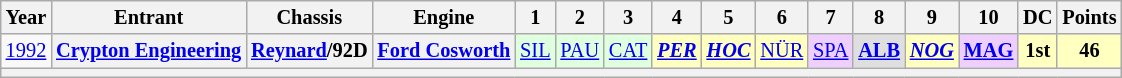<table class="wikitable" style="text-align:center; font-size:85%">
<tr>
<th>Year</th>
<th>Entrant</th>
<th>Chassis</th>
<th>Engine</th>
<th>1</th>
<th>2</th>
<th>3</th>
<th>4</th>
<th>5</th>
<th>6</th>
<th>7</th>
<th>8</th>
<th>9</th>
<th>10</th>
<th>DC</th>
<th>Points</th>
</tr>
<tr>
<td><a href='#'>1992</a></td>
<th nowrap><a href='#'>Crypton Engineering</a></th>
<th nowrap><a href='#'>Reynard</a>/92D</th>
<th nowrap><a href='#'>Ford Cosworth</a></th>
<td style="background:#dfffdf;"><a href='#'>SIL</a><br></td>
<td style="background:#dfffdf;"><a href='#'>PAU</a><br></td>
<td style="background:#dfffdf;"><a href='#'>CAT</a><br></td>
<td style="background:#ffffbf;"><a href='#'><strong><em>PER</em></strong></a><br></td>
<td style="background:#ffffbf;"><a href='#'><strong><em>HOC</em></strong></a><br></td>
<td style="background:#ffffbf;"><a href='#'>NÜR</a><br></td>
<td style="background:#efcfff;"><a href='#'>SPA</a><br></td>
<td style="background:#dfdfdf;"><strong><a href='#'>ALB</a></strong><br></td>
<td style="background:#ffffbf;"><a href='#'><strong><em>NOG</em></strong></a><br></td>
<td style="background:#efcfff;"><strong><a href='#'>MAG</a></strong><br></td>
<td style="background:#ffffbf;"><strong>1st</strong></td>
<td style="background:#ffffbf;"><strong>46</strong></td>
</tr>
<tr>
<th colspan="16"></th>
</tr>
</table>
